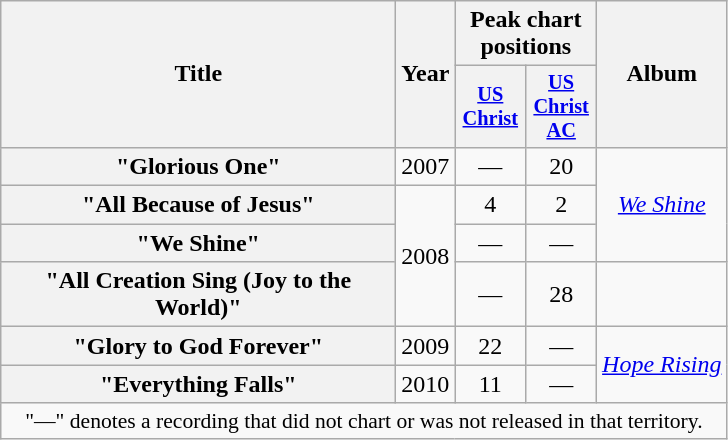<table class="wikitable plainrowheaders" style="text-align:center;">
<tr>
<th rowspan="2" scope="col" style="width:16em;">Title</th>
<th rowspan="2" scope="col">Year</th>
<th colspan="2">Peak chart positions</th>
<th rowspan="2" scope="col">Album</th>
</tr>
<tr>
<th scope="col" style="width:3em;font-size:85%;"><a href='#'>US<br>Christ</a><br></th>
<th scope="col" style="width:3em;font-size:85%;"><a href='#'>US<br>Christ<br>AC</a><br></th>
</tr>
<tr>
<th scope="row">"Glorious One"</th>
<td>2007</td>
<td>—</td>
<td>20</td>
<td rowspan="3"><em><a href='#'>We Shine</a></em></td>
</tr>
<tr>
<th scope="row">"All Because of Jesus"</th>
<td rowspan="3">2008</td>
<td>4</td>
<td>2</td>
</tr>
<tr>
<th scope="row">"We Shine"</th>
<td>—</td>
<td>—</td>
</tr>
<tr>
<th scope="row">"All Creation Sing (Joy to the World)"</th>
<td>—</td>
<td>28</td>
<td></td>
</tr>
<tr>
<th scope="row">"Glory to God Forever"</th>
<td>2009</td>
<td>22</td>
<td>—</td>
<td rowspan="2"><em><a href='#'>Hope Rising</a></em></td>
</tr>
<tr>
<th scope="row">"Everything Falls"</th>
<td>2010</td>
<td>11</td>
<td>—</td>
</tr>
<tr>
<td colspan="5" style="font-size:90%">"—" denotes a recording that did not chart or was not released in that territory.</td>
</tr>
</table>
